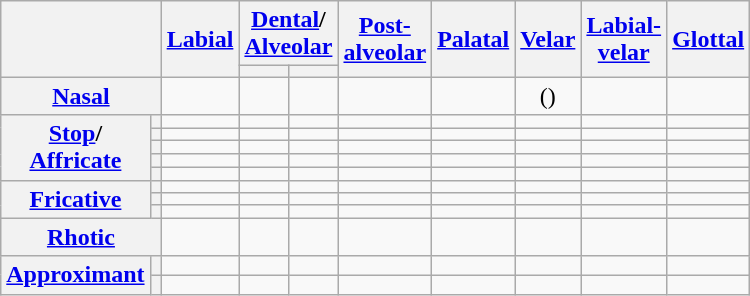<table class="wikitable" style="text-align:center">
<tr>
<th colspan="2" rowspan="2"></th>
<th rowspan="2"><a href='#'>Labial</a></th>
<th colspan="2"><a href='#'>Dental</a>/<br><a href='#'>Alveolar</a></th>
<th rowspan="2"><a href='#'>Post-<br>alveolar</a></th>
<th rowspan="2"><a href='#'>Palatal</a></th>
<th rowspan="2"><a href='#'>Velar</a></th>
<th rowspan="2"><a href='#'>Labial-<br>velar</a></th>
<th rowspan="2"><a href='#'>Glottal</a></th>
</tr>
<tr>
<th></th>
<th></th>
</tr>
<tr>
<th colspan="2"><a href='#'>Nasal</a></th>
<td></td>
<td></td>
<td></td>
<td></td>
<td></td>
<td>()</td>
<td></td>
<td></td>
</tr>
<tr>
<th rowspan="5"><a href='#'>Stop</a>/<br><a href='#'>Affricate</a></th>
<th></th>
<td></td>
<td></td>
<td></td>
<td></td>
<td></td>
<td></td>
<td></td>
<td></td>
</tr>
<tr>
<th></th>
<td></td>
<td></td>
<td></td>
<td></td>
<td></td>
<td></td>
<td></td>
<td></td>
</tr>
<tr>
<th></th>
<td></td>
<td></td>
<td></td>
<td></td>
<td></td>
<td></td>
<td></td>
<td></td>
</tr>
<tr>
<th></th>
<td></td>
<td></td>
<td></td>
<td></td>
<td></td>
<td></td>
<td></td>
<td></td>
</tr>
<tr>
<th></th>
<td></td>
<td></td>
<td></td>
<td></td>
<td></td>
<td></td>
<td></td>
<td></td>
</tr>
<tr>
<th rowspan="3"><a href='#'>Fricative</a></th>
<th></th>
<td></td>
<td></td>
<td></td>
<td></td>
<td></td>
<td></td>
<td></td>
<td></td>
</tr>
<tr>
<th></th>
<td></td>
<td></td>
<td></td>
<td></td>
<td></td>
<td></td>
<td></td>
<td></td>
</tr>
<tr>
<th></th>
<td></td>
<td></td>
<td></td>
<td></td>
<td></td>
<td></td>
<td></td>
<td></td>
</tr>
<tr>
<th colspan="2"><a href='#'>Rhotic</a></th>
<td></td>
<td></td>
<td></td>
<td></td>
<td></td>
<td></td>
<td></td>
<td></td>
</tr>
<tr>
<th rowspan="2"><a href='#'>Approximant</a></th>
<th></th>
<td></td>
<td></td>
<td></td>
<td></td>
<td></td>
<td></td>
<td></td>
<td></td>
</tr>
<tr>
<th></th>
<td></td>
<td></td>
<td></td>
<td></td>
<td></td>
<td></td>
<td></td>
<td></td>
</tr>
</table>
